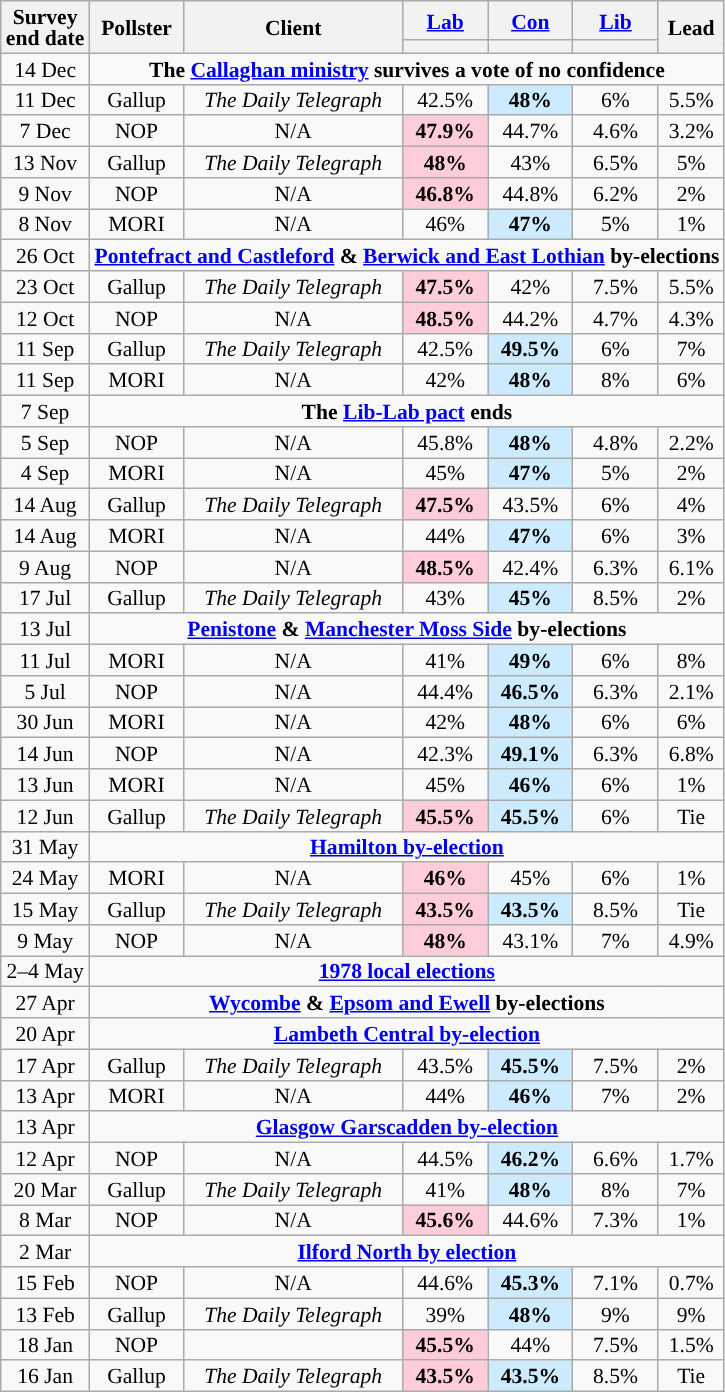<table class="wikitable sortable mw-datatable" style="text-align:center;font-size:90%;line-height:14px;">
<tr>
<th rowspan="2">Survey<br>end date</th>
<th rowspan="2">Pollster</th>
<th rowspan="2">Client</th>
<th class="unsortable" style="width:50px;"><a href='#'>Lab</a></th>
<th class="unsortable" style="width:50px;"><a href='#'>Con</a></th>
<th class="unsortable" style="width:50px;"><a href='#'>Lib</a></th>
<th rowspan="2">Lead</th>
</tr>
<tr>
<th style="background:"></th>
<th style="background:"></th>
<th style="background:"></th>
</tr>
<tr>
<td>14 Dec</td>
<td colspan="6"><strong>The <a href='#'>Callaghan ministry</a> survives a vote of no confidence</strong></td>
</tr>
<tr>
<td>11 Dec</td>
<td>Gallup</td>
<td><em>The Daily Telegraph</em></td>
<td>42.5%</td>
<td style="background:#CCEBFF;"><strong>48%</strong></td>
<td>6%</td>
<td style="background:">5.5%</td>
</tr>
<tr>
<td>7 Dec</td>
<td>NOP</td>
<td>N/A</td>
<td style="background:#FFCCDA;"><strong>47.9%</strong></td>
<td>44.7%</td>
<td>4.6%</td>
<td style="background:">3.2%</td>
</tr>
<tr>
<td>13 Nov</td>
<td>Gallup</td>
<td><em>The Daily Telegraph</em></td>
<td style="background:#FFCCDA;"><strong>48%</strong></td>
<td>43%</td>
<td>6.5%</td>
<td style="background:">5%</td>
</tr>
<tr>
<td>9 Nov</td>
<td>NOP</td>
<td>N/A</td>
<td style="background:#FFCCDA;"><strong>46.8%</strong></td>
<td>44.8%</td>
<td>6.2%</td>
<td style="background:">2%</td>
</tr>
<tr>
<td>8 Nov</td>
<td>MORI</td>
<td>N/A</td>
<td>46%</td>
<td style="background:#CCEBFF;"><strong>47%</strong></td>
<td>5%</td>
<td style="background:">1%</td>
</tr>
<tr>
<td>26 Oct</td>
<td colspan="6"><strong><a href='#'>Pontefract and Castleford</a> & <a href='#'>Berwick and East Lothian</a> by-elections</strong></td>
</tr>
<tr>
<td>23 Oct</td>
<td>Gallup</td>
<td><em>The Daily Telegraph</em></td>
<td style="background:#FFCCDA;"><strong>47.5%</strong></td>
<td>42%</td>
<td>7.5%</td>
<td style="background:">5.5%</td>
</tr>
<tr>
<td>12 Oct</td>
<td>NOP</td>
<td>N/A</td>
<td style="background:#FFCCDA;"><strong>48.5%</strong></td>
<td>44.2%</td>
<td>4.7%</td>
<td style="background:">4.3%</td>
</tr>
<tr>
<td>11 Sep</td>
<td>Gallup</td>
<td><em>The Daily Telegraph</em></td>
<td>42.5%</td>
<td style="background:#CCEBFF;"><strong>49.5%</strong></td>
<td>6%</td>
<td style="background:">7%</td>
</tr>
<tr>
<td>11 Sep</td>
<td>MORI</td>
<td>N/A</td>
<td>42%</td>
<td style="background:#CCEBFF;"><strong>48%</strong></td>
<td>8%</td>
<td style="background:">6%</td>
</tr>
<tr>
<td>7 Sep</td>
<td colspan="6"><strong>The <a href='#'>Lib-Lab pact</a> ends</strong></td>
</tr>
<tr>
<td>5 Sep</td>
<td>NOP</td>
<td>N/A</td>
<td>45.8%</td>
<td style="background:#CCEBFF;"><strong>48%</strong></td>
<td>4.8%</td>
<td style="background:">2.2%</td>
</tr>
<tr>
<td>4 Sep</td>
<td>MORI</td>
<td>N/A</td>
<td>45%</td>
<td style="background:#CCEBFF;"><strong>47%</strong></td>
<td>5%</td>
<td style="background:">2%</td>
</tr>
<tr>
<td>14 Aug</td>
<td>Gallup</td>
<td><em>The Daily Telegraph</em></td>
<td style="background:#FFCCDA;"><strong>47.5%</strong></td>
<td>43.5%</td>
<td>6%</td>
<td style="background:">4%</td>
</tr>
<tr>
<td>14 Aug</td>
<td>MORI</td>
<td>N/A</td>
<td>44%</td>
<td style="background:#CCEBFF;"><strong>47%</strong></td>
<td>6%</td>
<td style="background:">3%</td>
</tr>
<tr>
<td>9 Aug</td>
<td>NOP</td>
<td>N/A</td>
<td style="background:#FFCCDA;"><strong>48.5%</strong></td>
<td>42.4%</td>
<td>6.3%</td>
<td style="background:">6.1%</td>
</tr>
<tr>
<td>17 Jul</td>
<td>Gallup</td>
<td><em>The Daily Telegraph</em></td>
<td>43%</td>
<td style="background:#CCEBFF;"><strong>45%</strong></td>
<td>8.5%</td>
<td style="background:">2%</td>
</tr>
<tr>
<td>13 Jul</td>
<td colspan="6"><strong><a href='#'>Penistone</a> & <a href='#'>Manchester Moss Side</a> by-elections</strong></td>
</tr>
<tr>
<td>11 Jul</td>
<td>MORI</td>
<td>N/A</td>
<td>41%</td>
<td style="background:#CCEBFF;"><strong>49%</strong></td>
<td>6%</td>
<td style="background:">8%</td>
</tr>
<tr>
<td>5 Jul</td>
<td>NOP</td>
<td>N/A</td>
<td>44.4%</td>
<td style="background:#CCEBFF;"><strong>46.5%</strong></td>
<td>6.3%</td>
<td style="background:">2.1%</td>
</tr>
<tr>
<td>30 Jun</td>
<td>MORI</td>
<td>N/A</td>
<td>42%</td>
<td style="background:#CCEBFF;"><strong>48%</strong></td>
<td>6%</td>
<td style="background:">6%</td>
</tr>
<tr>
<td>14 Jun</td>
<td>NOP</td>
<td>N/A</td>
<td>42.3%</td>
<td style="background:#CCEBFF;"><strong>49.1%</strong></td>
<td>6.3%</td>
<td style="background:">6.8%</td>
</tr>
<tr>
<td>13 Jun</td>
<td>MORI</td>
<td>N/A</td>
<td>45%</td>
<td style="background:#CCEBFF;"><strong>46%</strong></td>
<td>6%</td>
<td style="background:">1%</td>
</tr>
<tr>
<td>12 Jun</td>
<td>Gallup</td>
<td><em>The Daily Telegraph</em></td>
<td style="background:#FFCCDA;"><strong>45.5%</strong></td>
<td style="background:#CCEBFF;"><strong>45.5%</strong></td>
<td>6%</td>
<td>Tie</td>
</tr>
<tr>
<td>31 May</td>
<td colspan="6"><strong><a href='#'>Hamilton by-election</a></strong></td>
</tr>
<tr>
<td>24 May</td>
<td>MORI</td>
<td>N/A</td>
<td style="background:#FFCCDA;"><strong>46%</strong></td>
<td>45%</td>
<td>6%</td>
<td style="background:">1%</td>
</tr>
<tr>
<td>15 May</td>
<td>Gallup</td>
<td><em>The Daily Telegraph</em></td>
<td style="background:#FFCCDA;"><strong>43.5%</strong></td>
<td style="background:#CCEBFF;"><strong>43.5%</strong></td>
<td>8.5%</td>
<td>Tie</td>
</tr>
<tr>
<td>9 May</td>
<td>NOP</td>
<td>N/A</td>
<td style="background:#FFCCDA;"><strong>48%</strong></td>
<td>43.1%</td>
<td>7%</td>
<td style="background:">4.9%</td>
</tr>
<tr>
<td>2–4 May</td>
<td colspan="6"><strong><a href='#'>1978 local elections</a></strong></td>
</tr>
<tr>
<td>27 Apr</td>
<td colspan="6"><strong><a href='#'>Wycombe</a> & <a href='#'>Epsom and Ewell</a> by-elections</strong></td>
</tr>
<tr>
<td>20 Apr</td>
<td colspan="6"><a href='#'><strong>Lambeth Central by-election</strong></a></td>
</tr>
<tr>
<td>17 Apr</td>
<td>Gallup</td>
<td><em>The Daily Telegraph</em></td>
<td>43.5%</td>
<td style="background:#CCEBFF;"><strong>45.5%</strong></td>
<td>7.5%</td>
<td style="background:">2%</td>
</tr>
<tr>
<td>13 Apr</td>
<td>MORI</td>
<td>N/A</td>
<td>44%</td>
<td style="background:#CCEBFF;"><strong>46%</strong></td>
<td>7%</td>
<td style="background:">2%</td>
</tr>
<tr>
<td>13 Apr</td>
<td colspan="6"><a href='#'><strong>Glasgow Garscadden by-election</strong></a></td>
</tr>
<tr>
<td>12 Apr</td>
<td>NOP</td>
<td>N/A</td>
<td>44.5%</td>
<td style="background:#CCEBFF;"><strong>46.2%</strong></td>
<td>6.6%</td>
<td style="background:">1.7%</td>
</tr>
<tr>
<td>20 Mar</td>
<td>Gallup</td>
<td><em>The Daily Telegraph</em></td>
<td>41%</td>
<td style="background:#CCEBFF;"><strong>48%</strong></td>
<td>8%</td>
<td style="background:">7%</td>
</tr>
<tr>
<td>8 Mar</td>
<td>NOP</td>
<td>N/A</td>
<td style="background:#FFCCDA;"><strong>45.6%</strong></td>
<td>44.6%</td>
<td>7.3%</td>
<td style="background:">1%</td>
</tr>
<tr>
<td>2 Mar</td>
<td colspan="6"><a href='#'><strong>Ilford North by election</strong></a></td>
</tr>
<tr>
<td>15 Feb</td>
<td>NOP</td>
<td>N/A</td>
<td>44.6%</td>
<td style="background:#CCEBFF;"><strong>45.3%</strong></td>
<td>7.1%</td>
<td style="background:">0.7%</td>
</tr>
<tr>
<td>13 Feb</td>
<td>Gallup</td>
<td><em>The Daily Telegraph</em></td>
<td>39%</td>
<td style="background:#CCEBFF;"><strong>48%</strong></td>
<td>9%</td>
<td style="background:">9%</td>
</tr>
<tr>
<td>18 Jan</td>
<td>NOP</td>
<td></td>
<td style="background:#FFCCDA;"><strong>45.5%</strong></td>
<td>44%</td>
<td>7.5%</td>
<td style="background:">1.5%</td>
</tr>
<tr>
<td>16 Jan</td>
<td>Gallup</td>
<td><em>The Daily Telegraph</em></td>
<td style="background:#FFCCDA;"><strong>43.5%</strong></td>
<td style="background:#CCEBFF;"><strong>43.5%</strong></td>
<td>8.5%</td>
<td>Tie</td>
</tr>
</table>
